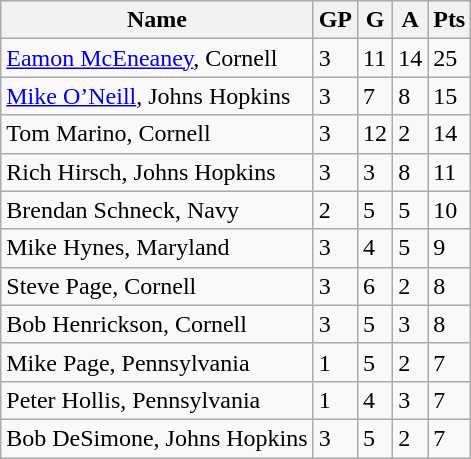<table class="wikitable">
<tr>
<th>Name</th>
<th>GP</th>
<th>G</th>
<th>A</th>
<th>Pts</th>
</tr>
<tr>
<td><a href='#'>Eamon McEneaney</a>, Cornell</td>
<td>3</td>
<td>11</td>
<td>14</td>
<td>25</td>
</tr>
<tr>
<td><a href='#'>Mike O’Neill</a>, Johns Hopkins</td>
<td>3</td>
<td>7</td>
<td>8</td>
<td>15</td>
</tr>
<tr>
<td>Tom Marino, Cornell</td>
<td>3</td>
<td>12</td>
<td>2</td>
<td>14</td>
</tr>
<tr>
<td>Rich Hirsch, Johns Hopkins</td>
<td>3</td>
<td>3</td>
<td>8</td>
<td>11</td>
</tr>
<tr>
<td>Brendan Schneck, Navy</td>
<td>2</td>
<td>5</td>
<td>5</td>
<td>10</td>
</tr>
<tr>
<td>Mike Hynes, Maryland</td>
<td>3</td>
<td>4</td>
<td>5</td>
<td>9</td>
</tr>
<tr>
<td>Steve Page, Cornell</td>
<td>3</td>
<td>6</td>
<td>2</td>
<td>8</td>
</tr>
<tr>
<td>Bob Henrickson, Cornell</td>
<td>3</td>
<td>5</td>
<td>3</td>
<td>8</td>
</tr>
<tr>
<td>Mike Page, Pennsylvania</td>
<td>1</td>
<td>5</td>
<td>2</td>
<td>7</td>
</tr>
<tr>
<td>Peter Hollis, Pennsylvania</td>
<td>1</td>
<td>4</td>
<td>3</td>
<td>7</td>
</tr>
<tr>
<td>Bob DeSimone, Johns Hopkins</td>
<td>3</td>
<td>5</td>
<td>2</td>
<td>7</td>
</tr>
</table>
